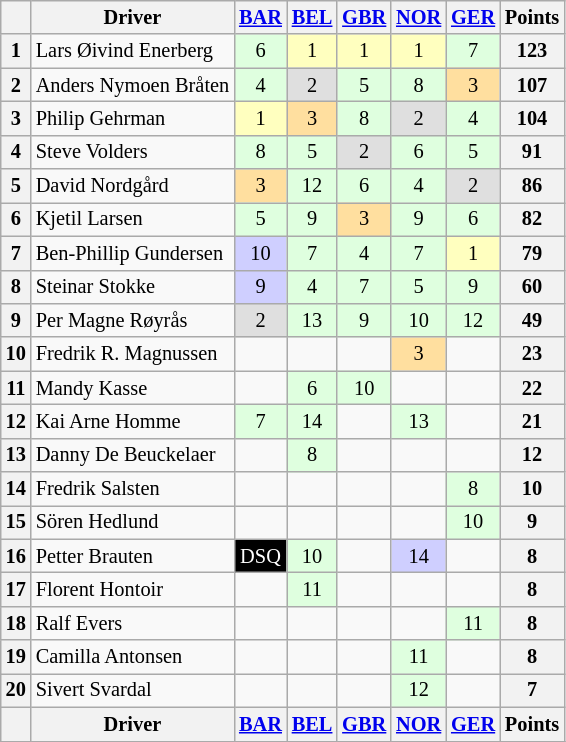<table class="wikitable" style="font-size: 85%; text-align: center;">
<tr valign="top">
<th valign="middle"></th>
<th valign="middle">Driver</th>
<th><a href='#'>BAR</a> <br></th>
<th><a href='#'>BEL</a> <br></th>
<th><a href='#'>GBR</a> <br></th>
<th><a href='#'>NOR</a> <br></th>
<th><a href='#'>GER</a> <br></th>
<th valign="middle">Points</th>
</tr>
<tr>
<th>1</th>
<td align=left> Lars Øivind Enerberg</td>
<td style="background:#dfffdf;">6</td>
<td style="background:#ffffbf;">1</td>
<td style="background:#ffffbf;">1</td>
<td style="background:#ffffbf;">1</td>
<td style="background:#dfffdf;">7</td>
<th>123</th>
</tr>
<tr>
<th>2</th>
<td align=left> Anders Nymoen Bråten</td>
<td style="background:#dfffdf;">4</td>
<td style="background:#dfdfdf;">2</td>
<td style="background:#dfffdf;">5</td>
<td style="background:#dfffdf;">8</td>
<td style="background:#ffdf9f;">3</td>
<th>107</th>
</tr>
<tr>
<th>3</th>
<td align=left> Philip Gehrman</td>
<td style="background:#ffffbf;">1</td>
<td style="background:#ffdf9f;">3</td>
<td style="background:#dfffdf;">8</td>
<td style="background:#dfdfdf;">2</td>
<td style="background:#dfffdf;">4</td>
<th>104</th>
</tr>
<tr>
<th>4</th>
<td align=left> Steve Volders</td>
<td style="background:#dfffdf;">8</td>
<td style="background:#dfffdf;">5</td>
<td style="background:#dfdfdf;">2</td>
<td style="background:#dfffdf;">6</td>
<td style="background:#dfffdf;">5</td>
<th>91</th>
</tr>
<tr>
<th>5</th>
<td align=left> David Nordgård</td>
<td style="background:#ffdf9f;">3</td>
<td style="background:#dfffdf;">12</td>
<td style="background:#dfffdf;">6</td>
<td style="background:#dfffdf;">4</td>
<td style="background:#dfdfdf;">2</td>
<th>86</th>
</tr>
<tr>
<th>6</th>
<td align=left> Kjetil Larsen</td>
<td style="background:#dfffdf;">5</td>
<td style="background:#dfffdf;">9</td>
<td style="background:#ffdf9f;">3</td>
<td style="background:#dfffdf;">9</td>
<td style="background:#dfffdf;">6</td>
<th>82</th>
</tr>
<tr>
<th>7</th>
<td align=left> Ben-Phillip Gundersen</td>
<td style="background:#cfcfff;">10</td>
<td style="background:#dfffdf;">7</td>
<td style="background:#dfffdf;">4</td>
<td style="background:#dfffdf;">7</td>
<td style="background:#ffffbf;">1</td>
<th>79</th>
</tr>
<tr>
<th>8</th>
<td align=left> Steinar Stokke</td>
<td style="background:#cfcfff;">9</td>
<td style="background:#dfffdf;">4</td>
<td style="background:#dfffdf;">7</td>
<td style="background:#dfffdf;">5</td>
<td style="background:#dfffdf;">9</td>
<th>60</th>
</tr>
<tr>
<th>9</th>
<td align=left> Per Magne Røyrås</td>
<td style="background:#dfdfdf;">2</td>
<td style="background:#dfffdf;">13</td>
<td style="background:#dfffdf;">9</td>
<td style="background:#dfffdf;">10</td>
<td style="background:#dfffdf;">12</td>
<th>49</th>
</tr>
<tr>
<th>10</th>
<td align=left> Fredrik R. Magnussen</td>
<td></td>
<td></td>
<td></td>
<td style="background:#ffdf9f;">3</td>
<td></td>
<th>23</th>
</tr>
<tr>
<th>11</th>
<td align=left> Mandy Kasse</td>
<td></td>
<td style="background:#dfffdf;">6</td>
<td style="background:#dfffdf;">10</td>
<td></td>
<td></td>
<th>22</th>
</tr>
<tr>
<th>12</th>
<td align=left> Kai Arne Homme</td>
<td style="background:#dfffdf;">7</td>
<td style="background:#dfffdf;">14</td>
<td></td>
<td style="background:#dfffdf;">13</td>
<td></td>
<th>21</th>
</tr>
<tr>
<th>13</th>
<td align=left> Danny De Beuckelaer</td>
<td></td>
<td style="background:#dfffdf;">8</td>
<td></td>
<td></td>
<td></td>
<th>12</th>
</tr>
<tr>
<th>14</th>
<td align=left> Fredrik Salsten</td>
<td></td>
<td></td>
<td></td>
<td></td>
<td style="background:#dfffdf;">8</td>
<th>10</th>
</tr>
<tr>
<th>15</th>
<td align=left> Sören Hedlund</td>
<td></td>
<td></td>
<td></td>
<td></td>
<td style="background:#dfffdf;">10</td>
<th>9</th>
</tr>
<tr>
<th>16</th>
<td align=left> Petter Brauten</td>
<td style="background:#000; color:white;">DSQ</td>
<td style="background:#dfffdf;">10</td>
<td></td>
<td style="background:#CFCFFF;">14</td>
<td></td>
<th>8</th>
</tr>
<tr>
<th>17</th>
<td align=left> Florent Hontoir</td>
<td></td>
<td style="background:#dfffdf;">11</td>
<td></td>
<td></td>
<td></td>
<th>8</th>
</tr>
<tr>
<th>18</th>
<td align=left> Ralf Evers</td>
<td></td>
<td></td>
<td></td>
<td></td>
<td style="background:#dfffdf;">11</td>
<th>8</th>
</tr>
<tr>
<th>19</th>
<td align=left> Camilla Antonsen</td>
<td></td>
<td></td>
<td></td>
<td style="background:#dfffdf;">11</td>
<td></td>
<th>8</th>
</tr>
<tr>
<th>20</th>
<td align=left> Sivert Svardal</td>
<td></td>
<td></td>
<td></td>
<td style="background:#dfffdf;">12</td>
<td></td>
<th>7</th>
</tr>
<tr valign="top">
<th valign="middle"></th>
<th valign="middle">Driver</th>
<th><a href='#'>BAR</a> <br></th>
<th><a href='#'>BEL</a> <br></th>
<th><a href='#'>GBR</a> <br></th>
<th><a href='#'>NOR</a> <br></th>
<th><a href='#'>GER</a> <br></th>
<th valign="middle">Points</th>
</tr>
<tr>
</tr>
</table>
